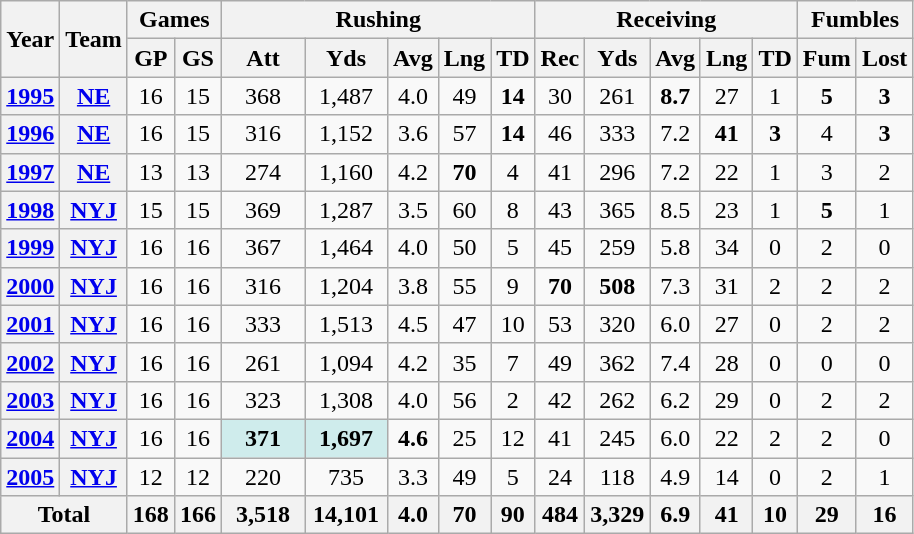<table class="wikitable" style="text-align:center;">
<tr>
<th rowspan="2">Year</th>
<th rowspan="2">Team</th>
<th colspan="2">Games</th>
<th colspan="5">Rushing</th>
<th colspan="5">Receiving</th>
<th colspan="2">Fumbles</th>
</tr>
<tr>
<th>GP</th>
<th>GS</th>
<th>Att</th>
<th>Yds</th>
<th>Avg</th>
<th>Lng</th>
<th>TD</th>
<th>Rec</th>
<th>Yds</th>
<th>Avg</th>
<th>Lng</th>
<th>TD</th>
<th>Fum</th>
<th>Lost</th>
</tr>
<tr>
<th><a href='#'>1995</a></th>
<th><a href='#'>NE</a></th>
<td>16</td>
<td>15</td>
<td>368</td>
<td>1,487</td>
<td>4.0</td>
<td>49</td>
<td><strong>14</strong></td>
<td>30</td>
<td>261</td>
<td><strong>8.7</strong></td>
<td>27</td>
<td>1</td>
<td><strong>5</strong></td>
<td><strong>3</strong></td>
</tr>
<tr>
<th><a href='#'>1996</a></th>
<th><a href='#'>NE</a></th>
<td>16</td>
<td>15</td>
<td>316</td>
<td>1,152</td>
<td>3.6</td>
<td>57</td>
<td><strong>14</strong></td>
<td>46</td>
<td>333</td>
<td>7.2</td>
<td><strong>41</strong></td>
<td><strong>3</strong></td>
<td>4</td>
<td><strong>3</strong></td>
</tr>
<tr>
<th><a href='#'>1997</a></th>
<th><a href='#'>NE</a></th>
<td>13</td>
<td>13</td>
<td>274</td>
<td>1,160</td>
<td>4.2</td>
<td><strong>70</strong></td>
<td>4</td>
<td>41</td>
<td>296</td>
<td>7.2</td>
<td>22</td>
<td>1</td>
<td>3</td>
<td>2</td>
</tr>
<tr>
<th><a href='#'>1998</a></th>
<th><a href='#'>NYJ</a></th>
<td>15</td>
<td>15</td>
<td>369</td>
<td>1,287</td>
<td>3.5</td>
<td>60</td>
<td>8</td>
<td>43</td>
<td>365</td>
<td>8.5</td>
<td>23</td>
<td>1</td>
<td><strong>5</strong></td>
<td>1</td>
</tr>
<tr>
<th><a href='#'>1999</a></th>
<th><a href='#'>NYJ</a></th>
<td>16</td>
<td>16</td>
<td>367</td>
<td>1,464</td>
<td>4.0</td>
<td>50</td>
<td>5</td>
<td>45</td>
<td>259</td>
<td>5.8</td>
<td>34</td>
<td>0</td>
<td>2</td>
<td>0</td>
</tr>
<tr>
<th><a href='#'>2000</a></th>
<th><a href='#'>NYJ</a></th>
<td>16</td>
<td>16</td>
<td>316</td>
<td>1,204</td>
<td>3.8</td>
<td>55</td>
<td>9</td>
<td><strong>70</strong></td>
<td><strong>508</strong></td>
<td>7.3</td>
<td>31</td>
<td>2</td>
<td>2</td>
<td>2</td>
</tr>
<tr>
<th><a href='#'>2001</a></th>
<th><a href='#'>NYJ</a></th>
<td>16</td>
<td>16</td>
<td>333</td>
<td>1,513</td>
<td>4.5</td>
<td>47</td>
<td>10</td>
<td>53</td>
<td>320</td>
<td>6.0</td>
<td>27</td>
<td>0</td>
<td>2</td>
<td>2</td>
</tr>
<tr>
<th><a href='#'>2002</a></th>
<th><a href='#'>NYJ</a></th>
<td>16</td>
<td>16</td>
<td>261</td>
<td>1,094</td>
<td>4.2</td>
<td>35</td>
<td>7</td>
<td>49</td>
<td>362</td>
<td>7.4</td>
<td>28</td>
<td>0</td>
<td>0</td>
<td>0</td>
</tr>
<tr>
<th><a href='#'>2003</a></th>
<th><a href='#'>NYJ</a></th>
<td>16</td>
<td>16</td>
<td>323</td>
<td>1,308</td>
<td>4.0</td>
<td>56</td>
<td>2</td>
<td>42</td>
<td>262</td>
<td>6.2</td>
<td>29</td>
<td>0</td>
<td>2</td>
<td>2</td>
</tr>
<tr>
<th><a href='#'>2004</a></th>
<th><a href='#'>NYJ</a></th>
<td>16</td>
<td>16</td>
<td style="background:#cfecec; width:3em;"><strong>371</strong></td>
<td style="background:#cfecec; width:3em;"><strong>1,697</strong></td>
<td><strong>4.6</strong></td>
<td>25</td>
<td>12</td>
<td>41</td>
<td>245</td>
<td>6.0</td>
<td>22</td>
<td>2</td>
<td>2</td>
<td>0</td>
</tr>
<tr>
<th><a href='#'>2005</a></th>
<th><a href='#'>NYJ</a></th>
<td>12</td>
<td>12</td>
<td>220</td>
<td>735</td>
<td>3.3</td>
<td>49</td>
<td>5</td>
<td>24</td>
<td>118</td>
<td>4.9</td>
<td>14</td>
<td>0</td>
<td>2</td>
<td>1</td>
</tr>
<tr>
<th colspan="2">Total</th>
<th>168</th>
<th>166</th>
<th>3,518</th>
<th>14,101</th>
<th>4.0</th>
<th>70</th>
<th>90</th>
<th>484</th>
<th>3,329</th>
<th>6.9</th>
<th>41</th>
<th>10</th>
<th>29</th>
<th>16</th>
</tr>
</table>
